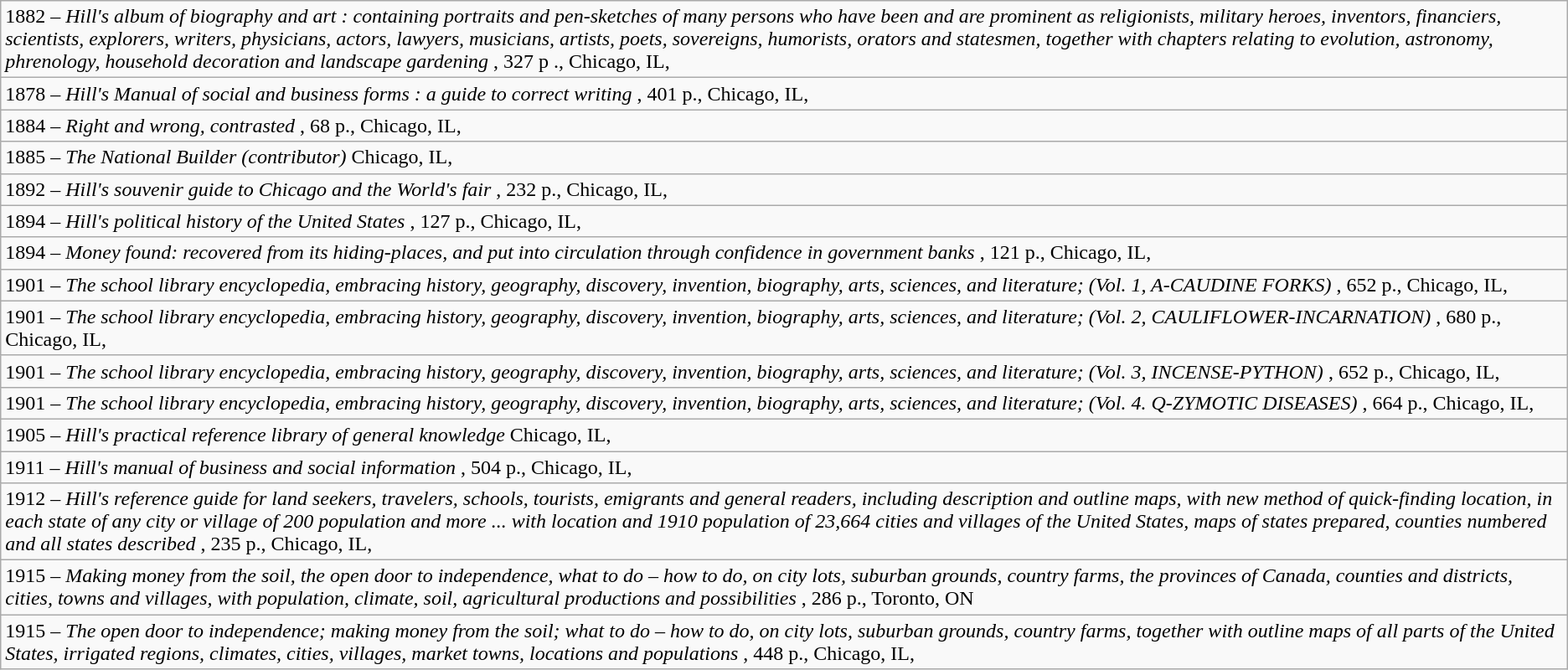<table class="wikitable">
<tr>
<td>1882	– 	<em>	Hill's album of biography and art : containing portraits and pen-sketches of many persons who have been and are prominent as religionists, military heroes, inventors, financiers, scientists, explorers, writers, physicians, actors, lawyers, musicians, artists, poets, sovereigns, humorists, orators and statesmen, together with chapters relating to evolution, astronomy, phrenology, household decoration and landscape gardening	</em>	, 327 p .,	Chicago, IL, 	</td>
</tr>
<tr>
<td>1878	– 	<em>	Hill's Manual of social and business forms : a guide to correct writing	</em>	, 401 p.,	Chicago, IL, 	</td>
</tr>
<tr>
<td>1884	– 	<em>	Right and wrong, contrasted	</em>	, 68 p.,	Chicago, IL, 	</td>
</tr>
<tr>
<td>1885	– 	<em>	The National Builder (contributor)	</em>		Chicago, IL, 	</td>
</tr>
<tr>
<td>1892	– 	<em>	Hill's souvenir guide to Chicago and the World's fair	</em>	, 232 p.,	Chicago, IL, 	</td>
</tr>
<tr>
<td>1894	– 	<em>	Hill's political history of the United States	</em>	, 127 p.,	Chicago, IL, 	</td>
</tr>
<tr>
<td>1894	– 	<em>	Money found: recovered from its hiding-places, and put into circulation through confidence in government banks	</em>	, 121 p.,	Chicago, IL, 	</td>
</tr>
<tr>
<td>1901	– 	<em>	The school library encyclopedia, embracing history, geography, discovery, invention, biography, arts, sciences, and literature; (Vol. 1, A-CAUDINE FORKS)	</em>	, 652 p.,	Chicago, IL, 	</td>
</tr>
<tr>
<td>1901	– 	<em>	The school library encyclopedia, embracing history, geography, discovery, invention, biography, arts, sciences, and literature; (Vol. 2, CAULIFLOWER-INCARNATION)	</em>	, 680 p.,	Chicago, IL, 	</td>
</tr>
<tr>
<td>1901	– 	<em>	The school library encyclopedia, embracing history, geography, discovery, invention, biography, arts, sciences, and literature; (Vol. 3, INCENSE-PYTHON)	</em>	, 652 p.,	Chicago, IL, 	</td>
</tr>
<tr>
<td>1901	– 	<em>	The school library encyclopedia, embracing history, geography, discovery, invention, biography, arts, sciences, and literature; (Vol. 4. Q-ZYMOTIC DISEASES)	</em>	, 664 p.,	Chicago, IL, 	</td>
</tr>
<tr>
<td>1905	– 	<em>	Hill's practical reference library of general knowledge	</em>		Chicago, IL, 	</td>
</tr>
<tr>
<td>1911	– 	<em>	Hill's manual of business and social information	</em>	, 504 p.,	Chicago, IL, 	</td>
</tr>
<tr>
<td>1912	– 	<em>	Hill's reference guide for land seekers, travelers, schools, tourists, emigrants and general readers, including description and outline maps, with new method of quick-finding location, in each state of any city or village of 200 population and more ... with location and 1910 population of 23,664 cities and villages of the United States, maps of states prepared, counties numbered and all states described	</em>	, 235 p.,	Chicago, IL, 	</td>
</tr>
<tr>
<td>1915	– 	<em>	Making money from the soil, the open door to independence, what to do – how to do, on city lots, suburban grounds, country farms, the provinces of Canada, counties and districts, cities, towns and villages, with population, climate, soil, agricultural productions and possibilities	</em>	, 286 p.,	Toronto, ON	</td>
</tr>
<tr>
<td>1915	– 	<em>	The open door to independence; making money from the soil; what to do – how to do, on city lots, suburban grounds, country farms, together with outline maps of all parts of the United States, irrigated regions, climates, cities, villages, market towns, locations and populations	</em>	, 448 p.,	Chicago, IL, 	</td>
</tr>
</table>
